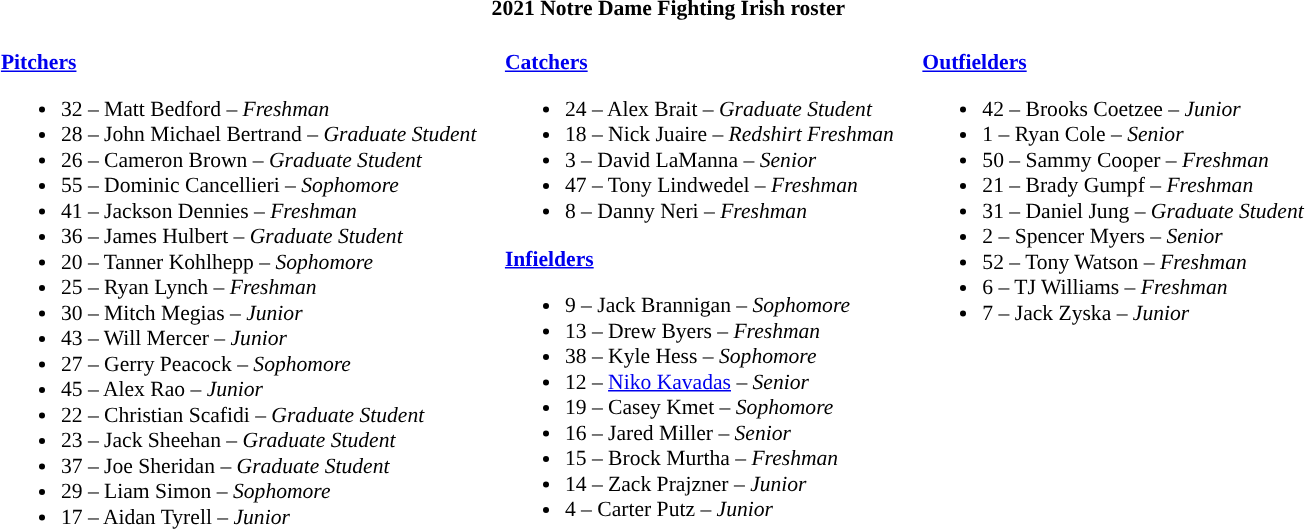<table class="toccolours" style="border-collapse:collapse; font-size:90%;">
<tr>
<th colspan=9>2021 Notre Dame Fighting Irish roster</th>
</tr>
<tr>
<td width="03"> </td>
<td valign="top"><br><strong><a href='#'>Pitchers</a></strong><ul><li>32 – Matt Bedford – <em>Freshman</em></li><li>28 – John Michael Bertrand – <em>Graduate Student</em></li><li>26 – Cameron Brown – <em>Graduate Student</em></li><li>55 – Dominic Cancellieri – <em>Sophomore</em></li><li>41 – Jackson Dennies – <em>Freshman</em></li><li>36 – James Hulbert – <em>Graduate Student</em></li><li>20 – Tanner Kohlhepp – <em>Sophomore</em></li><li>25 – Ryan Lynch – <em>Freshman</em></li><li>30 – Mitch Megias – <em>Junior</em></li><li>43 – Will Mercer – <em>Junior</em></li><li>27 – Gerry Peacock – <em>Sophomore</em></li><li>45 – Alex Rao – <em>Junior</em></li><li>22 – Christian Scafidi – <em>Graduate Student</em></li><li>23 – Jack Sheehan – <em>Graduate Student</em></li><li>37 – Joe Sheridan – <em>Graduate Student</em></li><li>29 – Liam Simon – <em>Sophomore</em></li><li>17 – Aidan Tyrell – <em>Junior</em></li></ul></td>
<td width="15"> </td>
<td valign="top"><br><strong><a href='#'>Catchers</a></strong><ul><li>24 – Alex Brait – <em>Graduate Student</em></li><li>18 – Nick Juaire – <em>Redshirt Freshman</em></li><li>3 – David LaManna – <em>Senior</em></li><li>47 – Tony Lindwedel – <em>Freshman</em></li><li>8 – Danny Neri – <em>Freshman</em></li></ul><strong><a href='#'>Infielders</a></strong><ul><li>9 – Jack Brannigan – <em>Sophomore</em></li><li>13 – Drew Byers – <em>Freshman</em></li><li>38 – Kyle Hess – <em>Sophomore</em></li><li>12 – <a href='#'>Niko Kavadas</a> – <em>Senior</em></li><li>19 – Casey Kmet – <em>Sophomore</em></li><li>16 – Jared Miller – <em>Senior</em></li><li>15 – Brock Murtha – <em>Freshman</em></li><li>14 – Zack Prajzner – <em>Junior</em></li><li>4 – Carter Putz – <em>Junior</em></li></ul></td>
<td width="15"> </td>
<td valign="top"><br><strong><a href='#'>Outfielders</a></strong><ul><li>42 – Brooks Coetzee – <em>Junior</em></li><li>1 – Ryan Cole – <em>Senior</em></li><li>50 – Sammy Cooper – <em>Freshman</em></li><li>21 – Brady Gumpf – <em>Freshman</em></li><li>31 – Daniel Jung – <em>Graduate Student</em></li><li>2 – Spencer Myers – <em>Senior</em></li><li>52 – Tony Watson – <em>Freshman</em></li><li>6 – TJ Williams – <em>Freshman</em></li><li>7 – Jack Zyska – <em>Junior</em></li></ul></td>
<td width="25"> </td>
</tr>
</table>
